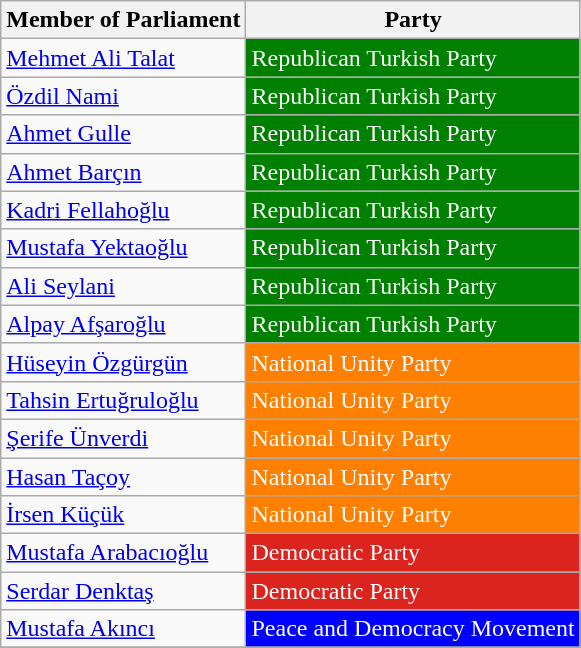<table class="wikitable">
<tr>
<th>Member of Parliament</th>
<th>Party</th>
</tr>
<tr>
<td><a href='#'>Mehmet Ali Talat</a></td>
<td style="background:#008000; color:white">Republican Turkish Party</td>
</tr>
<tr>
<td><a href='#'>Özdil Nami</a></td>
<td style="background:#008000; color:white">Republican Turkish Party</td>
</tr>
<tr>
<td><a href='#'>Ahmet Gulle</a></td>
<td style="background:#008000; color:white">Republican Turkish Party</td>
</tr>
<tr>
<td><a href='#'>Ahmet Barçın</a></td>
<td style="background:#008000; color:white">Republican Turkish Party</td>
</tr>
<tr>
<td><a href='#'>Kadri Fellahoğlu</a></td>
<td style="background:#008000; color:white">Republican Turkish Party</td>
</tr>
<tr>
<td><a href='#'>Mustafa Yektaoğlu</a></td>
<td style="background:#008000; color:white">Republican Turkish Party</td>
</tr>
<tr>
<td><a href='#'>Ali Seylani</a></td>
<td style="background:#008000; color:white">Republican Turkish Party</td>
</tr>
<tr>
<td><a href='#'>Alpay Afşaroğlu</a></td>
<td style="background:#008000; color:white">Republican Turkish Party</td>
</tr>
<tr>
<td><a href='#'>Hüseyin Özgürgün</a></td>
<td style="background:#FF7F00; color:white">National Unity Party</td>
</tr>
<tr>
<td><a href='#'>Tahsin Ertuğruloğlu</a></td>
<td style="background:#FF7F00; color:white">National Unity Party</td>
</tr>
<tr>
<td><a href='#'>Şerife Ünverdi</a></td>
<td style="background:#FF7F00; color:white">National Unity Party</td>
</tr>
<tr>
<td><a href='#'>Hasan Taçoy</a></td>
<td style="background:#FF7F00; color:white">National Unity Party</td>
</tr>
<tr>
<td><a href='#'>İrsen Küçük</a></td>
<td style="background:#FF7F00; color:white">National Unity Party</td>
</tr>
<tr>
<td><a href='#'>Mustafa Arabacıoğlu</a></td>
<td style="background:#DC241f; color:white">Democratic Party</td>
</tr>
<tr>
<td><a href='#'>Serdar Denktaş</a></td>
<td style="background:#DC241f; color:white">Democratic Party</td>
</tr>
<tr>
<td><a href='#'>Mustafa Akıncı</a></td>
<td style="background:#0000FF; color:white">Peace and Democracy Movement</td>
</tr>
<tr>
</tr>
</table>
